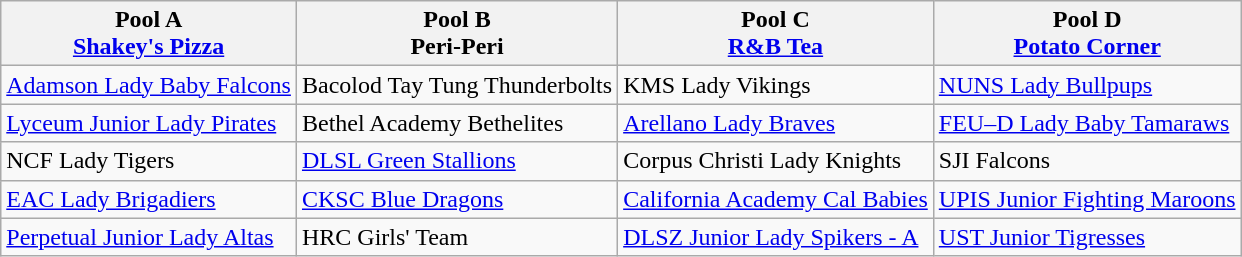<table class="wikitable" style="white-space:nowrap;">
<tr>
<th>Pool A<br><a href='#'>Shakey's Pizza</a></th>
<th>Pool B<br>Peri-Peri</th>
<th>Pool C<br><a href='#'>R&B Tea</a></th>
<th>Pool D<br><a href='#'>Potato Corner</a></th>
</tr>
<tr>
<td><a href='#'>Adamson Lady Baby Falcons</a></td>
<td>Bacolod Tay Tung Thunderbolts</td>
<td>KMS Lady Vikings</td>
<td><a href='#'>NUNS Lady Bullpups</a></td>
</tr>
<tr>
<td><a href='#'>Lyceum Junior Lady Pirates</a></td>
<td>Bethel Academy Bethelites</td>
<td><a href='#'>Arellano Lady Braves</a></td>
<td><a href='#'>FEU–D Lady Baby Tamaraws</a></td>
</tr>
<tr>
<td>NCF Lady Tigers</td>
<td><a href='#'>DLSL Green Stallions</a></td>
<td>Corpus Christi Lady Knights</td>
<td>SJI Falcons</td>
</tr>
<tr>
<td><a href='#'>EAC Lady Brigadiers</a></td>
<td><a href='#'>CKSC Blue Dragons</a></td>
<td><a href='#'>California Academy Cal Babies</a></td>
<td><a href='#'>UPIS Junior Fighting Maroons</a></td>
</tr>
<tr>
<td><a href='#'>Perpetual Junior Lady Altas</a></td>
<td>HRC Girls' Team</td>
<td><a href='#'>DLSZ Junior Lady Spikers - A</a></td>
<td><a href='#'>UST Junior Tigresses</a></td>
</tr>
</table>
